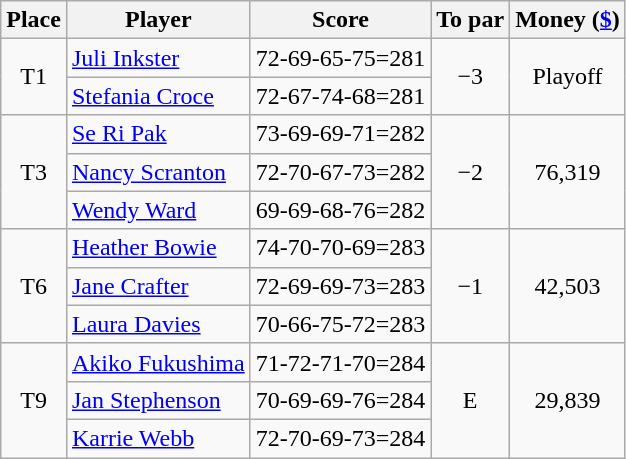<table class="wikitable">
<tr>
<th>Place</th>
<th>Player</th>
<th>Score</th>
<th>To par</th>
<th>Money (<a href='#'>$</a>)</th>
</tr>
<tr>
<td align=center rowspan=2>T1</td>
<td> <a href='#'>Juli Inkster</a></td>
<td>72-69-65-75=281</td>
<td align=center rowspan=2>−3</td>
<td align=center rowspan=2>Playoff</td>
</tr>
<tr>
<td> <a href='#'>Stefania Croce</a></td>
<td>72-67-74-68=281</td>
</tr>
<tr>
<td align=center rowspan=3>T3</td>
<td> <a href='#'>Se Ri Pak</a></td>
<td>73-69-69-71=282</td>
<td align=center rowspan=3>−2</td>
<td align=center rowspan=3>76,319</td>
</tr>
<tr>
<td> <a href='#'>Nancy Scranton</a></td>
<td>72-70-67-73=282</td>
</tr>
<tr>
<td> <a href='#'>Wendy Ward</a></td>
<td>69-69-68-76=282</td>
</tr>
<tr>
<td align=center rowspan=3>T6</td>
<td> <a href='#'>Heather Bowie</a></td>
<td>74-70-70-69=283</td>
<td align=center rowspan=3>−1</td>
<td align=center rowspan=3>42,503</td>
</tr>
<tr>
<td> <a href='#'>Jane Crafter</a></td>
<td>72-69-69-73=283</td>
</tr>
<tr>
<td> <a href='#'>Laura Davies</a></td>
<td>70-66-75-72=283</td>
</tr>
<tr>
<td align=center rowspan=3>T9</td>
<td> <a href='#'>Akiko Fukushima</a></td>
<td>71-72-71-70=284</td>
<td align=center rowspan=3>E</td>
<td align=center rowspan=3>29,839</td>
</tr>
<tr>
<td> <a href='#'>Jan Stephenson</a></td>
<td>70-69-69-76=284</td>
</tr>
<tr>
<td> <a href='#'>Karrie Webb</a></td>
<td>72-70-69-73=284</td>
</tr>
</table>
